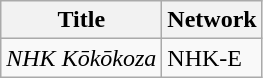<table class="wikitable">
<tr>
<th>Title</th>
<th>Network</th>
</tr>
<tr>
<td><em>NHK Kōkōkoza</em></td>
<td>NHK-E</td>
</tr>
</table>
